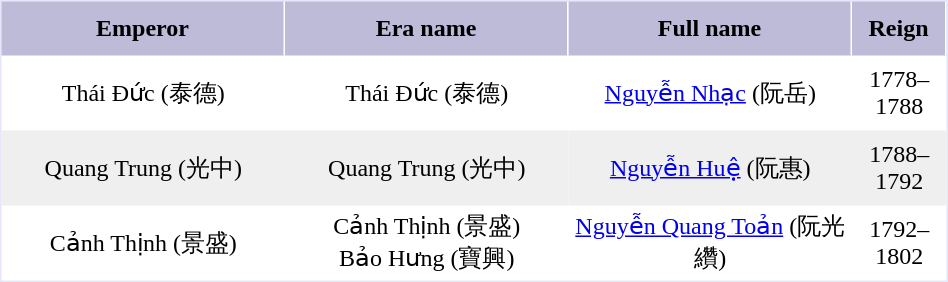<table width=50% cellpadding=0 cellspacing=0 style="text-align: center; border: 1px solid #E6E6FA;">
<tr bgcolor="#BDBBD7" style="height:36px;">
<th width="30%" style="border-right: 1px solid #FFFFFF;">Emperor</th>
<th width="30%" style="border-right: 1px solid #FFFFFF;">Era name</th>
<th width="30%" style="border-right: 1px solid #FFFFFF;">Full name</th>
<th width="30%" colspan="3" style="border-right: 1px solid #FFFFFF;">Reign</th>
</tr>
<tr style="height:50px;">
<td>Thái Đức (泰德)</td>
<td>Thái Đức (泰德)</td>
<td><a href='#'>Nguyễn Nhạc</a> (阮岳)</td>
<td>1778–1788</td>
</tr>
<tr style="height:50px;" bgcolor="#EFEFEF">
<td>Quang Trung (光中)</td>
<td>Quang Trung (光中)</td>
<td><a href='#'>Nguyễn Huệ</a> (阮惠)</td>
<td>1788–1792</td>
</tr>
<tr style="height:50px;">
<td>Cảnh Thịnh (景盛)</td>
<td>Cảnh Thịnh (景盛)<br>Bảo Hưng (寶興)</td>
<td><a href='#'>Nguyễn Quang Toản</a> (阮光纘)</td>
<td>1792–1802</td>
</tr>
</table>
